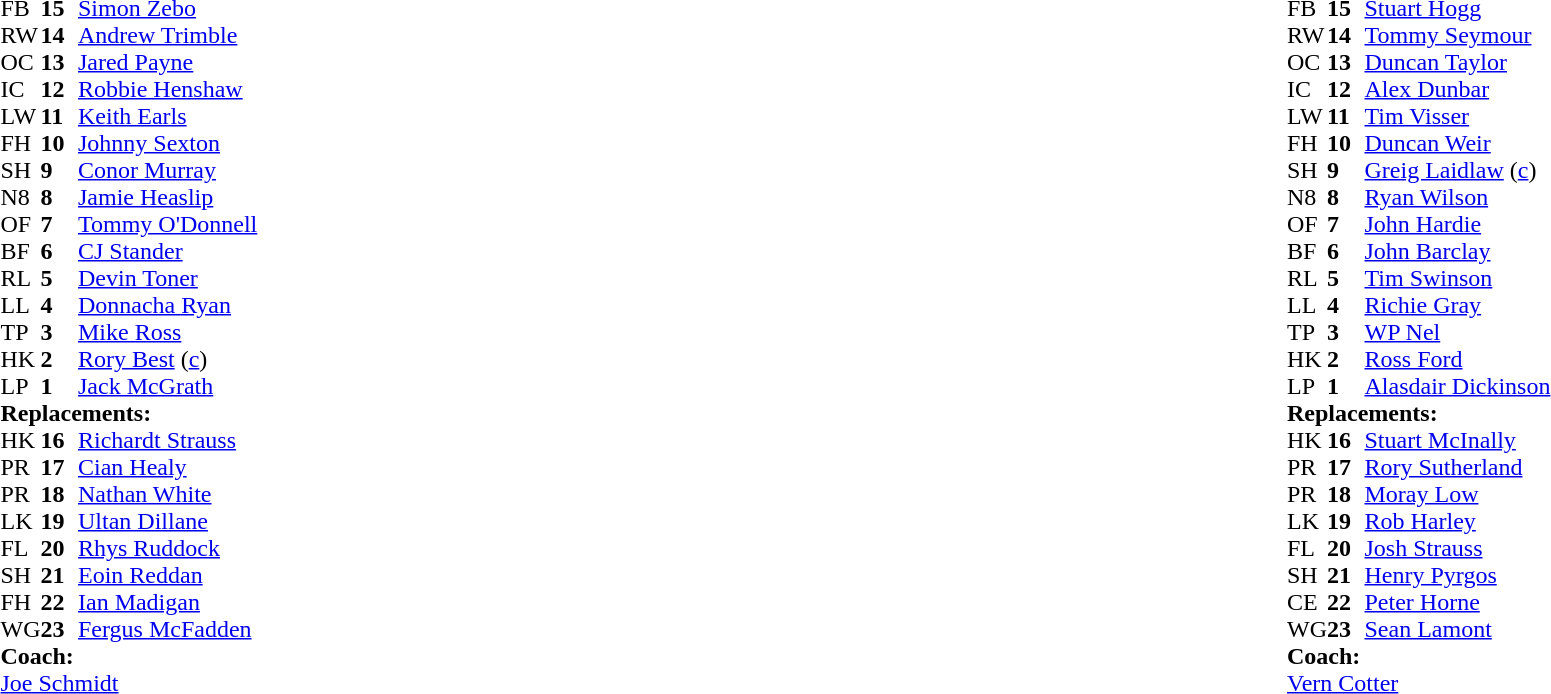<table style="width:100%">
<tr>
<td style="vertical-align:top; width:50%"><br><table cellspacing="0" cellpadding="0">
<tr>
<th width="25"></th>
<th width="25"></th>
</tr>
<tr>
<td>FB</td>
<td><strong>15</strong></td>
<td><a href='#'>Simon Zebo</a></td>
</tr>
<tr>
<td>RW</td>
<td><strong>14</strong></td>
<td><a href='#'>Andrew Trimble</a></td>
<td></td>
<td></td>
</tr>
<tr>
<td>OC</td>
<td><strong>13</strong></td>
<td><a href='#'>Jared Payne</a></td>
</tr>
<tr>
<td>IC</td>
<td><strong>12</strong></td>
<td><a href='#'>Robbie Henshaw</a></td>
</tr>
<tr>
<td>LW</td>
<td><strong>11</strong></td>
<td><a href='#'>Keith Earls</a></td>
</tr>
<tr>
<td>FH</td>
<td><strong>10</strong></td>
<td><a href='#'>Johnny Sexton</a></td>
<td></td>
</tr>
<tr>
<td>SH</td>
<td><strong>9</strong></td>
<td><a href='#'>Conor Murray</a></td>
<td></td>
<td></td>
</tr>
<tr>
<td>N8</td>
<td><strong>8</strong></td>
<td><a href='#'>Jamie Heaslip</a></td>
</tr>
<tr>
<td>OF</td>
<td><strong>7</strong></td>
<td><a href='#'>Tommy O'Donnell</a></td>
<td></td>
<td></td>
</tr>
<tr>
<td>BF</td>
<td><strong>6</strong></td>
<td><a href='#'>CJ Stander</a></td>
</tr>
<tr>
<td>RL</td>
<td><strong>5</strong></td>
<td><a href='#'>Devin Toner</a></td>
</tr>
<tr>
<td>LL</td>
<td><strong>4</strong></td>
<td><a href='#'>Donnacha Ryan</a></td>
<td></td>
<td></td>
</tr>
<tr>
<td>TP</td>
<td><strong>3</strong></td>
<td><a href='#'>Mike Ross</a></td>
<td></td>
<td></td>
</tr>
<tr>
<td>HK</td>
<td><strong>2</strong></td>
<td><a href='#'>Rory Best</a> (<a href='#'>c</a>)</td>
<td></td>
<td></td>
</tr>
<tr>
<td>LP</td>
<td><strong>1</strong></td>
<td><a href='#'>Jack McGrath</a></td>
<td></td>
<td></td>
</tr>
<tr>
<td colspan=3><strong>Replacements:</strong></td>
</tr>
<tr>
<td>HK</td>
<td><strong>16</strong></td>
<td><a href='#'>Richardt Strauss</a></td>
<td></td>
<td></td>
</tr>
<tr>
<td>PR</td>
<td><strong>17</strong></td>
<td><a href='#'>Cian Healy</a></td>
<td></td>
<td></td>
</tr>
<tr>
<td>PR</td>
<td><strong>18</strong></td>
<td><a href='#'>Nathan White</a></td>
<td></td>
<td></td>
</tr>
<tr>
<td>LK</td>
<td><strong>19</strong></td>
<td><a href='#'>Ultan Dillane</a></td>
<td></td>
<td></td>
</tr>
<tr>
<td>FL</td>
<td><strong>20</strong></td>
<td><a href='#'>Rhys Ruddock</a></td>
<td></td>
<td></td>
</tr>
<tr>
<td>SH</td>
<td><strong>21</strong></td>
<td><a href='#'>Eoin Reddan</a></td>
<td></td>
<td></td>
</tr>
<tr>
<td>FH</td>
<td><strong>22</strong></td>
<td><a href='#'>Ian Madigan</a></td>
</tr>
<tr>
<td>WG</td>
<td><strong>23</strong></td>
<td><a href='#'>Fergus McFadden</a></td>
<td></td>
<td></td>
</tr>
<tr>
<td colspan=3><strong>Coach:</strong></td>
</tr>
<tr>
<td colspan="4"> <a href='#'>Joe Schmidt</a></td>
</tr>
</table>
</td>
<td style="vertical-align:top"></td>
<td style="vertical-align:top; width:50%"><br><table cellspacing="0" cellpadding="0" style="margin:auto">
<tr>
<th width="25"></th>
<th width="25"></th>
</tr>
<tr>
<td>FB</td>
<td><strong>15</strong></td>
<td><a href='#'>Stuart Hogg</a></td>
</tr>
<tr>
<td>RW</td>
<td><strong>14</strong></td>
<td><a href='#'>Tommy Seymour</a></td>
</tr>
<tr>
<td>OC</td>
<td><strong>13</strong></td>
<td><a href='#'>Duncan Taylor</a></td>
</tr>
<tr>
<td>IC</td>
<td><strong>12</strong></td>
<td><a href='#'>Alex Dunbar</a></td>
<td></td>
</tr>
<tr>
<td>LW</td>
<td><strong>11</strong></td>
<td><a href='#'>Tim Visser</a></td>
<td></td>
<td></td>
</tr>
<tr>
<td>FH</td>
<td><strong>10</strong></td>
<td><a href='#'>Duncan Weir</a></td>
<td></td>
<td></td>
</tr>
<tr>
<td>SH</td>
<td><strong>9</strong></td>
<td><a href='#'>Greig Laidlaw</a> (<a href='#'>c</a>)</td>
</tr>
<tr>
<td>N8</td>
<td><strong>8</strong></td>
<td><a href='#'>Ryan Wilson</a></td>
</tr>
<tr>
<td>OF</td>
<td><strong>7</strong></td>
<td><a href='#'>John Hardie</a></td>
<td></td>
<td></td>
</tr>
<tr>
<td>BF</td>
<td><strong>6</strong></td>
<td><a href='#'>John Barclay</a></td>
<td></td>
</tr>
<tr>
<td>RL</td>
<td><strong>5</strong></td>
<td><a href='#'>Tim Swinson</a></td>
<td></td>
<td></td>
</tr>
<tr>
<td>LL</td>
<td><strong>4</strong></td>
<td><a href='#'>Richie Gray</a></td>
</tr>
<tr>
<td>TP</td>
<td><strong>3</strong></td>
<td><a href='#'>WP Nel</a></td>
<td></td>
<td></td>
</tr>
<tr>
<td>HK</td>
<td><strong>2</strong></td>
<td><a href='#'>Ross Ford</a></td>
<td></td>
<td></td>
</tr>
<tr>
<td>LP</td>
<td><strong>1</strong></td>
<td><a href='#'>Alasdair Dickinson</a></td>
<td></td>
<td></td>
</tr>
<tr>
<td colspan=3><strong>Replacements:</strong></td>
</tr>
<tr>
<td>HK</td>
<td><strong>16</strong></td>
<td><a href='#'>Stuart McInally</a></td>
<td></td>
<td></td>
</tr>
<tr>
<td>PR</td>
<td><strong>17</strong></td>
<td><a href='#'>Rory Sutherland</a></td>
<td></td>
<td></td>
</tr>
<tr>
<td>PR</td>
<td><strong>18</strong></td>
<td><a href='#'>Moray Low</a></td>
<td></td>
<td></td>
</tr>
<tr>
<td>LK</td>
<td><strong>19</strong></td>
<td><a href='#'>Rob Harley</a></td>
<td></td>
<td></td>
</tr>
<tr>
<td>FL</td>
<td><strong>20</strong></td>
<td><a href='#'>Josh Strauss</a></td>
<td></td>
<td></td>
</tr>
<tr>
<td>SH</td>
<td><strong>21</strong></td>
<td><a href='#'>Henry Pyrgos</a></td>
</tr>
<tr>
<td>CE</td>
<td><strong>22</strong></td>
<td><a href='#'>Peter Horne</a></td>
<td></td>
<td></td>
</tr>
<tr>
<td>WG</td>
<td><strong>23</strong></td>
<td><a href='#'>Sean Lamont</a></td>
<td></td>
<td></td>
</tr>
<tr>
<td colspan=3><strong>Coach:</strong></td>
</tr>
<tr>
<td colspan="4"> <a href='#'>Vern Cotter</a></td>
</tr>
</table>
</td>
</tr>
</table>
